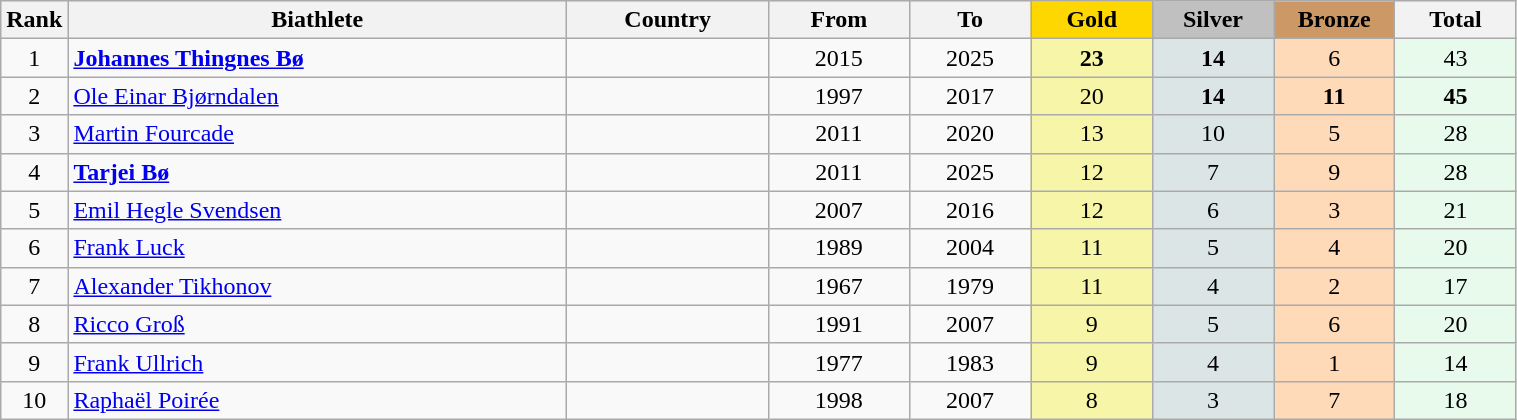<table class="wikitable plainrowheaders" width=80% style="text-align:center;">
<tr style="background-color:#EDEDED;">
<th class="hintergrundfarbe5" style="width:1em">Rank</th>
<th class="hintergrundfarbe5">Biathlete</th>
<th class="hintergrundfarbe5">Country</th>
<th class="hintergrundfarbe5">From</th>
<th class="hintergrundfarbe5">To</th>
<th style="background:    gold; width:8%">Gold</th>
<th style="background:  silver; width:8%">Silver</th>
<th style="background: #CC9966; width:8%">Bronze</th>
<th class="hintergrundfarbe5" style="width:8%">Total</th>
</tr>
<tr>
<td>1</td>
<td align="left"><strong><a href='#'>Johannes Thingnes Bø</a></strong></td>
<td align="left"></td>
<td>2015</td>
<td>2025</td>
<td bgcolor="#F7F6A8"><strong>23</strong></td>
<td bgcolor="#DCE5E5"><strong>14</strong></td>
<td bgcolor="#FFDAB9">6</td>
<td bgcolor="#E7FAEC">43</td>
</tr>
<tr align="center">
<td>2</td>
<td align="left"><a href='#'>Ole Einar Bjørndalen</a></td>
<td align="left"></td>
<td>1997</td>
<td>2017</td>
<td bgcolor="#F7F6A8">20</td>
<td bgcolor="#DCE5E5"><strong>14</strong></td>
<td bgcolor="#FFDAB9"><strong>11</strong></td>
<td bgcolor="#E7FAEC"><strong>45</strong></td>
</tr>
<tr align="center">
<td>3</td>
<td align="left"><a href='#'>Martin Fourcade</a></td>
<td align="left"></td>
<td>2011</td>
<td>2020</td>
<td bgcolor="#F7F6A8">13</td>
<td bgcolor="#DCE5E5">10</td>
<td bgcolor="#FFDAB9">5</td>
<td bgcolor="#E7FAEC">28</td>
</tr>
<tr align="center">
<td>4</td>
<td align="left"><strong><a href='#'>Tarjei Bø</a></strong></td>
<td align="left"></td>
<td>2011</td>
<td>2025</td>
<td bgcolor="#F7F6A8">12</td>
<td bgcolor="#DCE5E5">7</td>
<td bgcolor="#FFDAB9">9</td>
<td bgcolor="#E7FAEC">28</td>
</tr>
<tr align="center">
<td>5</td>
<td align="left"><a href='#'>Emil Hegle Svendsen</a></td>
<td align="left"></td>
<td>2007</td>
<td>2016</td>
<td bgcolor="#F7F6A8">12</td>
<td bgcolor="#DCE5E5">6</td>
<td bgcolor="#FFDAB9">3</td>
<td bgcolor="#E7FAEC">21</td>
</tr>
<tr align="center">
<td>6</td>
<td align="left"><a href='#'>Frank Luck</a></td>
<td align="left"><br></td>
<td>1989</td>
<td>2004</td>
<td bgcolor="#F7F6A8">11</td>
<td bgcolor="#DCE5E5">5</td>
<td bgcolor="#FFDAB9">4</td>
<td bgcolor="#E7FAEC">20</td>
</tr>
<tr align="center">
<td>7</td>
<td align="left"><a href='#'>Alexander Tikhonov</a></td>
<td align="left"></td>
<td>1967</td>
<td>1979</td>
<td bgcolor="#F7F6A8">11</td>
<td bgcolor="#DCE5E5">4</td>
<td bgcolor="#FFDAB9">2</td>
<td bgcolor="#E7FAEC">17</td>
</tr>
<tr align="center">
<td>8</td>
<td align="left"><a href='#'>Ricco Groß</a></td>
<td align="left"></td>
<td>1991</td>
<td>2007</td>
<td bgcolor="#F7F6A8">9</td>
<td bgcolor="#DCE5E5">5</td>
<td bgcolor="#FFDAB9">6</td>
<td bgcolor="#E7FAEC">20</td>
</tr>
<tr align="center">
<td>9</td>
<td align="left"><a href='#'>Frank Ullrich</a></td>
<td align="left"></td>
<td>1977</td>
<td>1983</td>
<td bgcolor="#F7F6A8">9</td>
<td bgcolor="#DCE5E5">4</td>
<td bgcolor="#FFDAB9">1</td>
<td bgcolor="#E7FAEC">14</td>
</tr>
<tr align="center">
<td>10</td>
<td align="left"><a href='#'>Raphaël Poirée</a></td>
<td align="left"></td>
<td>1998</td>
<td>2007</td>
<td bgcolor="#F7F6A8">8</td>
<td bgcolor="#DCE5E5">3</td>
<td bgcolor="#FFDAB9">7</td>
<td bgcolor="#E7FAEC">18</td>
</tr>
</table>
